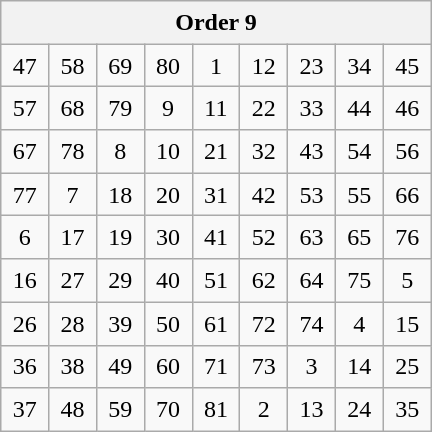<table class="wikitable" style="margin:0.5em auto;text-align:center;width:18em;height:18em;table-layout:fixed;">
<tr>
<th colspan="9">Order 9</th>
</tr>
<tr>
<td>47</td>
<td>58</td>
<td>69</td>
<td>80</td>
<td>1</td>
<td>12</td>
<td>23</td>
<td>34</td>
<td>45</td>
</tr>
<tr>
<td>57</td>
<td>68</td>
<td>79</td>
<td>9</td>
<td>11</td>
<td>22</td>
<td>33</td>
<td>44</td>
<td>46</td>
</tr>
<tr>
<td>67</td>
<td>78</td>
<td>8</td>
<td>10</td>
<td>21</td>
<td>32</td>
<td>43</td>
<td>54</td>
<td>56</td>
</tr>
<tr>
<td>77</td>
<td>7</td>
<td>18</td>
<td>20</td>
<td>31</td>
<td>42</td>
<td>53</td>
<td>55</td>
<td>66</td>
</tr>
<tr>
<td>6</td>
<td>17</td>
<td>19</td>
<td>30</td>
<td>41</td>
<td>52</td>
<td>63</td>
<td>65</td>
<td>76</td>
</tr>
<tr>
<td>16</td>
<td>27</td>
<td>29</td>
<td>40</td>
<td>51</td>
<td>62</td>
<td>64</td>
<td>75</td>
<td>5</td>
</tr>
<tr>
<td>26</td>
<td>28</td>
<td>39</td>
<td>50</td>
<td>61</td>
<td>72</td>
<td>74</td>
<td>4</td>
<td>15</td>
</tr>
<tr>
<td>36</td>
<td>38</td>
<td>49</td>
<td>60</td>
<td>71</td>
<td>73</td>
<td>3</td>
<td>14</td>
<td>25</td>
</tr>
<tr>
<td>37</td>
<td>48</td>
<td>59</td>
<td>70</td>
<td>81</td>
<td>2</td>
<td>13</td>
<td>24</td>
<td>35</td>
</tr>
</table>
